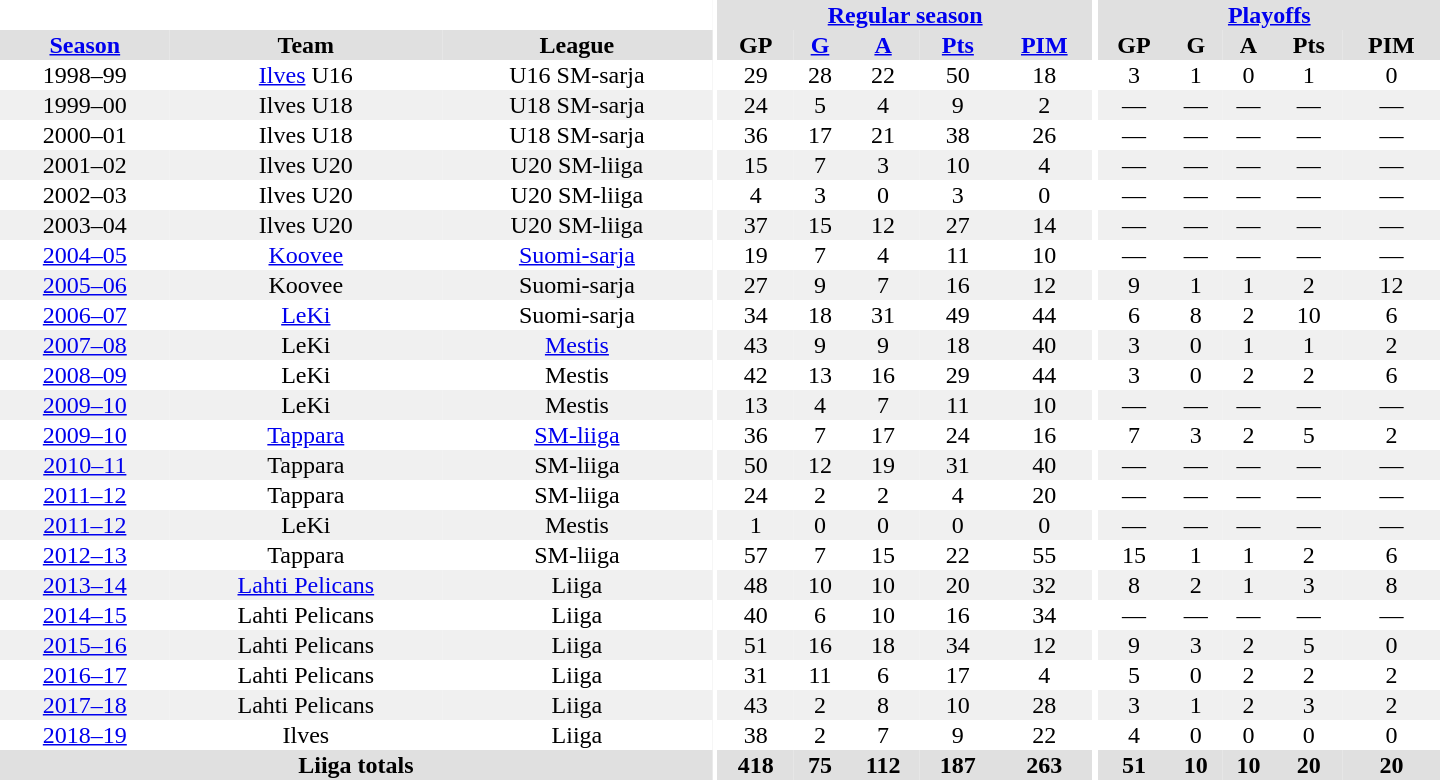<table border="0" cellpadding="1" cellspacing="0" style="text-align:center; width:60em">
<tr bgcolor="#e0e0e0">
<th colspan="3" bgcolor="#ffffff"></th>
<th rowspan="99" bgcolor="#ffffff"></th>
<th colspan="5"><a href='#'>Regular season</a></th>
<th rowspan="99" bgcolor="#ffffff"></th>
<th colspan="5"><a href='#'>Playoffs</a></th>
</tr>
<tr bgcolor="#e0e0e0">
<th><a href='#'>Season</a></th>
<th>Team</th>
<th>League</th>
<th>GP</th>
<th><a href='#'>G</a></th>
<th><a href='#'>A</a></th>
<th><a href='#'>Pts</a></th>
<th><a href='#'>PIM</a></th>
<th>GP</th>
<th>G</th>
<th>A</th>
<th>Pts</th>
<th>PIM</th>
</tr>
<tr>
<td>1998–99</td>
<td><a href='#'>Ilves</a> U16</td>
<td>U16 SM-sarja</td>
<td>29</td>
<td>28</td>
<td>22</td>
<td>50</td>
<td>18</td>
<td>3</td>
<td>1</td>
<td>0</td>
<td>1</td>
<td>0</td>
</tr>
<tr bgcolor="#f0f0f0">
<td>1999–00</td>
<td>Ilves U18</td>
<td>U18 SM-sarja</td>
<td>24</td>
<td>5</td>
<td>4</td>
<td>9</td>
<td>2</td>
<td>—</td>
<td>—</td>
<td>—</td>
<td>—</td>
<td>—</td>
</tr>
<tr>
<td>2000–01</td>
<td>Ilves U18</td>
<td>U18 SM-sarja</td>
<td>36</td>
<td>17</td>
<td>21</td>
<td>38</td>
<td>26</td>
<td>—</td>
<td>—</td>
<td>—</td>
<td>—</td>
<td>—</td>
</tr>
<tr bgcolor="#f0f0f0">
<td>2001–02</td>
<td>Ilves U20</td>
<td>U20 SM-liiga</td>
<td>15</td>
<td>7</td>
<td>3</td>
<td>10</td>
<td>4</td>
<td>—</td>
<td>—</td>
<td>—</td>
<td>—</td>
<td>—</td>
</tr>
<tr>
<td>2002–03</td>
<td>Ilves U20</td>
<td>U20 SM-liiga</td>
<td>4</td>
<td>3</td>
<td>0</td>
<td>3</td>
<td>0</td>
<td>—</td>
<td>—</td>
<td>—</td>
<td>—</td>
<td>—</td>
</tr>
<tr bgcolor="#f0f0f0">
<td>2003–04</td>
<td>Ilves U20</td>
<td>U20 SM-liiga</td>
<td>37</td>
<td>15</td>
<td>12</td>
<td>27</td>
<td>14</td>
<td>—</td>
<td>—</td>
<td>—</td>
<td>—</td>
<td>—</td>
</tr>
<tr>
<td><a href='#'>2004–05</a></td>
<td><a href='#'>Koovee</a></td>
<td><a href='#'>Suomi-sarja</a></td>
<td>19</td>
<td>7</td>
<td>4</td>
<td>11</td>
<td>10</td>
<td>—</td>
<td>—</td>
<td>—</td>
<td>—</td>
<td>—</td>
</tr>
<tr bgcolor="#f0f0f0">
<td><a href='#'>2005–06</a></td>
<td>Koovee</td>
<td>Suomi-sarja</td>
<td>27</td>
<td>9</td>
<td>7</td>
<td>16</td>
<td>12</td>
<td>9</td>
<td>1</td>
<td>1</td>
<td>2</td>
<td>12</td>
</tr>
<tr>
<td><a href='#'>2006–07</a></td>
<td><a href='#'>LeKi</a></td>
<td>Suomi-sarja</td>
<td>34</td>
<td>18</td>
<td>31</td>
<td>49</td>
<td>44</td>
<td>6</td>
<td>8</td>
<td>2</td>
<td>10</td>
<td>6</td>
</tr>
<tr bgcolor="#f0f0f0">
<td><a href='#'>2007–08</a></td>
<td>LeKi</td>
<td><a href='#'>Mestis</a></td>
<td>43</td>
<td>9</td>
<td>9</td>
<td>18</td>
<td>40</td>
<td>3</td>
<td>0</td>
<td>1</td>
<td>1</td>
<td>2</td>
</tr>
<tr>
<td><a href='#'>2008–09</a></td>
<td>LeKi</td>
<td>Mestis</td>
<td>42</td>
<td>13</td>
<td>16</td>
<td>29</td>
<td>44</td>
<td>3</td>
<td>0</td>
<td>2</td>
<td>2</td>
<td>6</td>
</tr>
<tr bgcolor="#f0f0f0">
<td><a href='#'>2009–10</a></td>
<td>LeKi</td>
<td>Mestis</td>
<td>13</td>
<td>4</td>
<td>7</td>
<td>11</td>
<td>10</td>
<td>—</td>
<td>—</td>
<td>—</td>
<td>—</td>
<td>—</td>
</tr>
<tr>
<td><a href='#'>2009–10</a></td>
<td><a href='#'>Tappara</a></td>
<td><a href='#'>SM-liiga</a></td>
<td>36</td>
<td>7</td>
<td>17</td>
<td>24</td>
<td>16</td>
<td>7</td>
<td>3</td>
<td>2</td>
<td>5</td>
<td>2</td>
</tr>
<tr bgcolor="#f0f0f0">
<td><a href='#'>2010–11</a></td>
<td>Tappara</td>
<td>SM-liiga</td>
<td>50</td>
<td>12</td>
<td>19</td>
<td>31</td>
<td>40</td>
<td>—</td>
<td>—</td>
<td>—</td>
<td>—</td>
<td>—</td>
</tr>
<tr>
<td><a href='#'>2011–12</a></td>
<td>Tappara</td>
<td>SM-liiga</td>
<td>24</td>
<td>2</td>
<td>2</td>
<td>4</td>
<td>20</td>
<td>—</td>
<td>—</td>
<td>—</td>
<td>—</td>
<td>—</td>
</tr>
<tr bgcolor="#f0f0f0">
<td><a href='#'>2011–12</a></td>
<td>LeKi</td>
<td>Mestis</td>
<td>1</td>
<td>0</td>
<td>0</td>
<td>0</td>
<td>0</td>
<td>—</td>
<td>—</td>
<td>—</td>
<td>—</td>
<td>—</td>
</tr>
<tr>
<td><a href='#'>2012–13</a></td>
<td>Tappara</td>
<td>SM-liiga</td>
<td>57</td>
<td>7</td>
<td>15</td>
<td>22</td>
<td>55</td>
<td>15</td>
<td>1</td>
<td>1</td>
<td>2</td>
<td>6</td>
</tr>
<tr bgcolor="#f0f0f0">
<td><a href='#'>2013–14</a></td>
<td><a href='#'>Lahti Pelicans</a></td>
<td>Liiga</td>
<td>48</td>
<td>10</td>
<td>10</td>
<td>20</td>
<td>32</td>
<td>8</td>
<td>2</td>
<td>1</td>
<td>3</td>
<td>8</td>
</tr>
<tr>
<td><a href='#'>2014–15</a></td>
<td>Lahti Pelicans</td>
<td>Liiga</td>
<td>40</td>
<td>6</td>
<td>10</td>
<td>16</td>
<td>34</td>
<td>—</td>
<td>—</td>
<td>—</td>
<td>—</td>
<td>—</td>
</tr>
<tr bgcolor="#f0f0f0">
<td><a href='#'>2015–16</a></td>
<td>Lahti Pelicans</td>
<td>Liiga</td>
<td>51</td>
<td>16</td>
<td>18</td>
<td>34</td>
<td>12</td>
<td>9</td>
<td>3</td>
<td>2</td>
<td>5</td>
<td>0</td>
</tr>
<tr>
<td><a href='#'>2016–17</a></td>
<td>Lahti Pelicans</td>
<td>Liiga</td>
<td>31</td>
<td>11</td>
<td>6</td>
<td>17</td>
<td>4</td>
<td>5</td>
<td>0</td>
<td>2</td>
<td>2</td>
<td>2</td>
</tr>
<tr bgcolor="#f0f0f0">
<td><a href='#'>2017–18</a></td>
<td>Lahti Pelicans</td>
<td>Liiga</td>
<td>43</td>
<td>2</td>
<td>8</td>
<td>10</td>
<td>28</td>
<td>3</td>
<td>1</td>
<td>2</td>
<td>3</td>
<td>2</td>
</tr>
<tr>
<td><a href='#'>2018–19</a></td>
<td>Ilves</td>
<td>Liiga</td>
<td>38</td>
<td>2</td>
<td>7</td>
<td>9</td>
<td>22</td>
<td>4</td>
<td>0</td>
<td>0</td>
<td>0</td>
<td>0</td>
</tr>
<tr>
</tr>
<tr ALIGN="center" bgcolor="#e0e0e0">
<th colspan="3">Liiga totals</th>
<th ALIGN="center">418</th>
<th ALIGN="center">75</th>
<th ALIGN="center">112</th>
<th ALIGN="center">187</th>
<th ALIGN="center">263</th>
<th ALIGN="center">51</th>
<th ALIGN="center">10</th>
<th ALIGN="center">10</th>
<th ALIGN="center">20</th>
<th ALIGN="center">20</th>
</tr>
</table>
